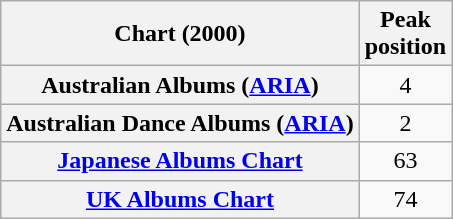<table class="wikitable sortable plainrowheaders">
<tr>
<th scope="col">Chart (2000)</th>
<th scope="col">Peak<br>position</th>
</tr>
<tr>
<th scope="row">Australian Albums (<a href='#'>ARIA</a>)</th>
<td align="center">4</td>
</tr>
<tr>
<th scope="row">Australian Dance Albums (<a href='#'>ARIA</a>)</th>
<td align="center">2</td>
</tr>
<tr>
<th scope="row"><a href='#'>Japanese Albums Chart</a></th>
<td align="center">63</td>
</tr>
<tr>
<th scope="row"><a href='#'>UK Albums Chart</a></th>
<td align="center">74</td>
</tr>
</table>
